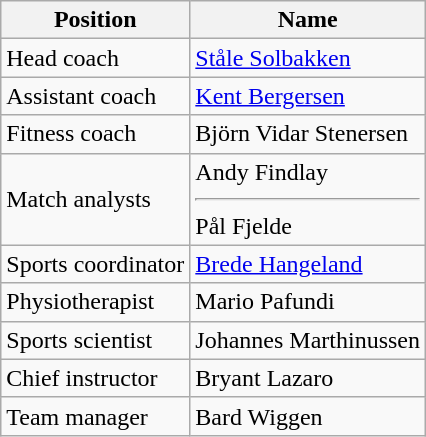<table class="wikitable">
<tr>
<th>Position</th>
<th>Name</th>
</tr>
<tr>
<td>Head coach</td>
<td> <a href='#'>Ståle Solbakken</a></td>
</tr>
<tr>
<td>Assistant coach</td>
<td> <a href='#'>Kent Bergersen</a></td>
</tr>
<tr>
<td>Fitness coach</td>
<td> Björn Vidar Stenersen</td>
</tr>
<tr>
<td>Match analysts</td>
<td> Andy Findlay<hr> Pål Fjelde</td>
</tr>
<tr>
<td>Sports coordinator</td>
<td> <a href='#'>Brede Hangeland</a></td>
</tr>
<tr>
<td>Physiotherapist</td>
<td> Mario Pafundi</td>
</tr>
<tr>
<td>Sports scientist</td>
<td> Johannes Marthinussen</td>
</tr>
<tr>
<td>Chief instructor</td>
<td> Bryant Lazaro</td>
</tr>
<tr>
<td>Team manager</td>
<td> Bard Wiggen</td>
</tr>
</table>
